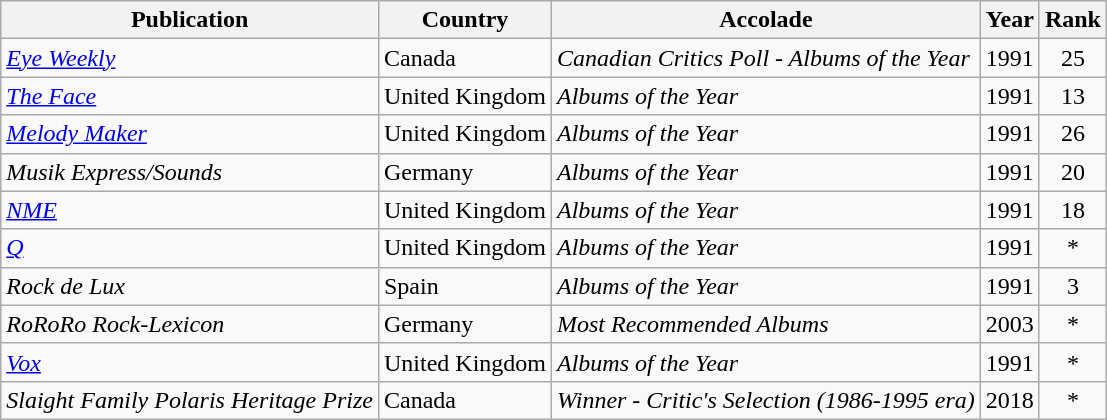<table class="wikitable">
<tr>
<th>Publication</th>
<th>Country</th>
<th>Accolade</th>
<th>Year</th>
<th>Rank</th>
</tr>
<tr>
<td><em><a href='#'>Eye Weekly</a></em></td>
<td>Canada</td>
<td><em>Canadian Critics Poll - Albums of the Year</em></td>
<td>1991</td>
<td align="center">25</td>
</tr>
<tr>
<td><em><a href='#'>The Face</a></em></td>
<td>United Kingdom</td>
<td><em>Albums of the Year</em></td>
<td>1991</td>
<td align="center">13</td>
</tr>
<tr>
<td><em><a href='#'>Melody Maker</a></em></td>
<td>United Kingdom</td>
<td><em>Albums of the Year</em></td>
<td>1991</td>
<td align="center">26</td>
</tr>
<tr>
<td><em>Musik Express/Sounds</em></td>
<td>Germany</td>
<td><em>Albums of the Year</em></td>
<td>1991</td>
<td align="center">20</td>
</tr>
<tr>
<td><em><a href='#'>NME</a></em></td>
<td>United Kingdom</td>
<td><em>Albums of the Year</em></td>
<td>1991</td>
<td align="center">18</td>
</tr>
<tr>
<td><em><a href='#'>Q</a></em></td>
<td>United Kingdom</td>
<td><em>Albums of the Year</em></td>
<td>1991</td>
<td align="center">*</td>
</tr>
<tr>
<td><em>Rock de Lux</em></td>
<td>Spain</td>
<td><em>Albums of the Year</em></td>
<td>1991</td>
<td align="center">3</td>
</tr>
<tr>
<td><em>RoRoRo Rock-Lexicon</em></td>
<td>Germany</td>
<td><em>Most Recommended Albums</em></td>
<td>2003</td>
<td align="center">*</td>
</tr>
<tr>
<td><em><a href='#'>Vox</a></em></td>
<td>United Kingdom</td>
<td><em>Albums of the Year</em></td>
<td>1991</td>
<td align="center">*</td>
</tr>
<tr>
<td><em>Slaight Family Polaris Heritage Prize</em></td>
<td>Canada</td>
<td><em>Winner - Critic's Selection (1986-1995 era)</em></td>
<td>2018</td>
<td align="center">*</td>
</tr>
</table>
